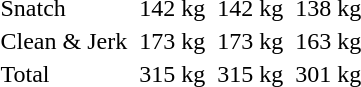<table>
<tr>
<td>Snatch</td>
<td></td>
<td>142 kg</td>
<td></td>
<td>142 kg</td>
<td></td>
<td>138 kg</td>
</tr>
<tr>
<td>Clean & Jerk</td>
<td></td>
<td>173 kg</td>
<td></td>
<td>173 kg</td>
<td></td>
<td>163 kg</td>
</tr>
<tr>
<td>Total</td>
<td></td>
<td>315 kg</td>
<td></td>
<td>315 kg</td>
<td></td>
<td>301 kg</td>
</tr>
</table>
